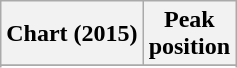<table class="wikitable sortable plainrowheaders">
<tr>
<th>Chart (2015)</th>
<th>Peak<br>position</th>
</tr>
<tr>
</tr>
<tr>
</tr>
<tr>
</tr>
</table>
